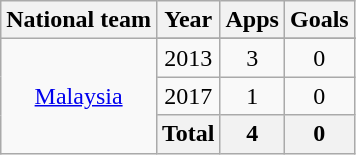<table class="wikitable" style="text-align: center;">
<tr>
<th>National team</th>
<th>Year</th>
<th>Apps</th>
<th>Goals</th>
</tr>
<tr>
<td rowspan=4><a href='#'>Malaysia</a></td>
</tr>
<tr>
<td>2013</td>
<td>3</td>
<td>0</td>
</tr>
<tr>
<td>2017</td>
<td>1</td>
<td>0</td>
</tr>
<tr>
<th>Total</th>
<th>4</th>
<th>0</th>
</tr>
</table>
